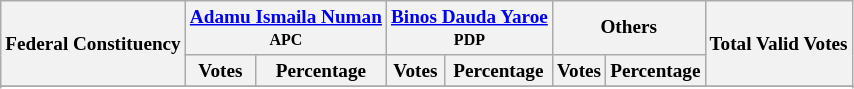<table class="wikitable sortable mw-collapsible" style=" font-size: 80%">
<tr>
<th rowspan="2">Federal Constituency</th>
<th colspan="2"><a href='#'>Adamu Ismaila Numan</a><br><small>APC</small></th>
<th colspan="2"><a href='#'>Binos Dauda Yaroe</a><br><small>PDP</small></th>
<th colspan="2">Others</th>
<th rowspan="2">Total Valid Votes</th>
</tr>
<tr>
<th>Votes</th>
<th>Percentage</th>
<th>Votes</th>
<th>Percentage</th>
<th>Votes</th>
<th>Percentage</th>
</tr>
<tr>
</tr>
<tr>
</tr>
<tr>
</tr>
<tr>
</tr>
<tr>
</tr>
<tr>
</tr>
</table>
